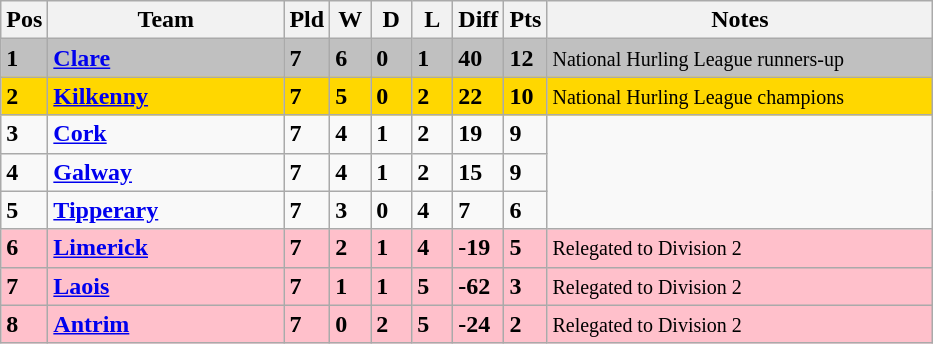<table class="wikitable" style="text-align: centre;">
<tr>
<th width=20>Pos</th>
<th width=150>Team</th>
<th width=20>Pld</th>
<th width=20>W</th>
<th width=20>D</th>
<th width=20>L</th>
<th width=20>Diff</th>
<th width=20>Pts</th>
<th width=250>Notes</th>
</tr>
<tr style="background:silver;">
<td><strong>1</strong></td>
<td align=left><strong> <a href='#'>Clare</a> </strong></td>
<td><strong>7</strong></td>
<td><strong>6</strong></td>
<td><strong>0</strong></td>
<td><strong>1</strong></td>
<td><strong>40</strong></td>
<td><strong>12</strong></td>
<td><small> National Hurling League runners-up</small></td>
</tr>
<tr style="background:gold;">
<td><strong>2</strong></td>
<td align=left><strong> <a href='#'>Kilkenny</a> </strong></td>
<td><strong>7</strong></td>
<td><strong>5</strong></td>
<td><strong>0</strong></td>
<td><strong>2</strong></td>
<td><strong>22</strong></td>
<td><strong>10</strong></td>
<td><small> National Hurling League champions</small></td>
</tr>
<tr>
<td><strong>3</strong></td>
<td align=left><strong> <a href='#'>Cork</a> </strong></td>
<td><strong>7</strong></td>
<td><strong>4</strong></td>
<td><strong>1</strong></td>
<td><strong>2</strong></td>
<td><strong>19</strong></td>
<td><strong>9</strong></td>
</tr>
<tr>
<td><strong>4</strong></td>
<td align=left><strong> <a href='#'>Galway</a> </strong></td>
<td><strong>7</strong></td>
<td><strong>4</strong></td>
<td><strong>1</strong></td>
<td><strong>2</strong></td>
<td><strong>15</strong></td>
<td><strong>9</strong></td>
</tr>
<tr>
<td><strong>5</strong></td>
<td align=left><strong> <a href='#'>Tipperary</a> </strong></td>
<td><strong>7</strong></td>
<td><strong>3</strong></td>
<td><strong>0</strong></td>
<td><strong>4</strong></td>
<td><strong>7</strong></td>
<td><strong>6</strong></td>
</tr>
<tr style="background:#FFC0CB;">
<td><strong>6</strong></td>
<td align=left><strong> <a href='#'>Limerick</a> </strong></td>
<td><strong>7</strong></td>
<td><strong>2</strong></td>
<td><strong>1</strong></td>
<td><strong>4</strong></td>
<td><strong>-19</strong></td>
<td><strong>5</strong></td>
<td><small> Relegated to Division 2</small></td>
</tr>
<tr style="background:#FFC0CB;">
<td><strong>7</strong></td>
<td align=left><strong> <a href='#'>Laois</a> </strong></td>
<td><strong>7</strong></td>
<td><strong>1</strong></td>
<td><strong>1</strong></td>
<td><strong>5</strong></td>
<td><strong>-62</strong></td>
<td><strong>3</strong></td>
<td><small> Relegated to Division 2</small></td>
</tr>
<tr style="background:#FFC0CB;">
<td><strong>8</strong></td>
<td align=left><strong> <a href='#'>Antrim</a> </strong></td>
<td><strong>7</strong></td>
<td><strong>0</strong></td>
<td><strong>2</strong></td>
<td><strong>5</strong></td>
<td><strong>-24</strong></td>
<td><strong>2</strong></td>
<td><small> Relegated to Division 2</small></td>
</tr>
</table>
